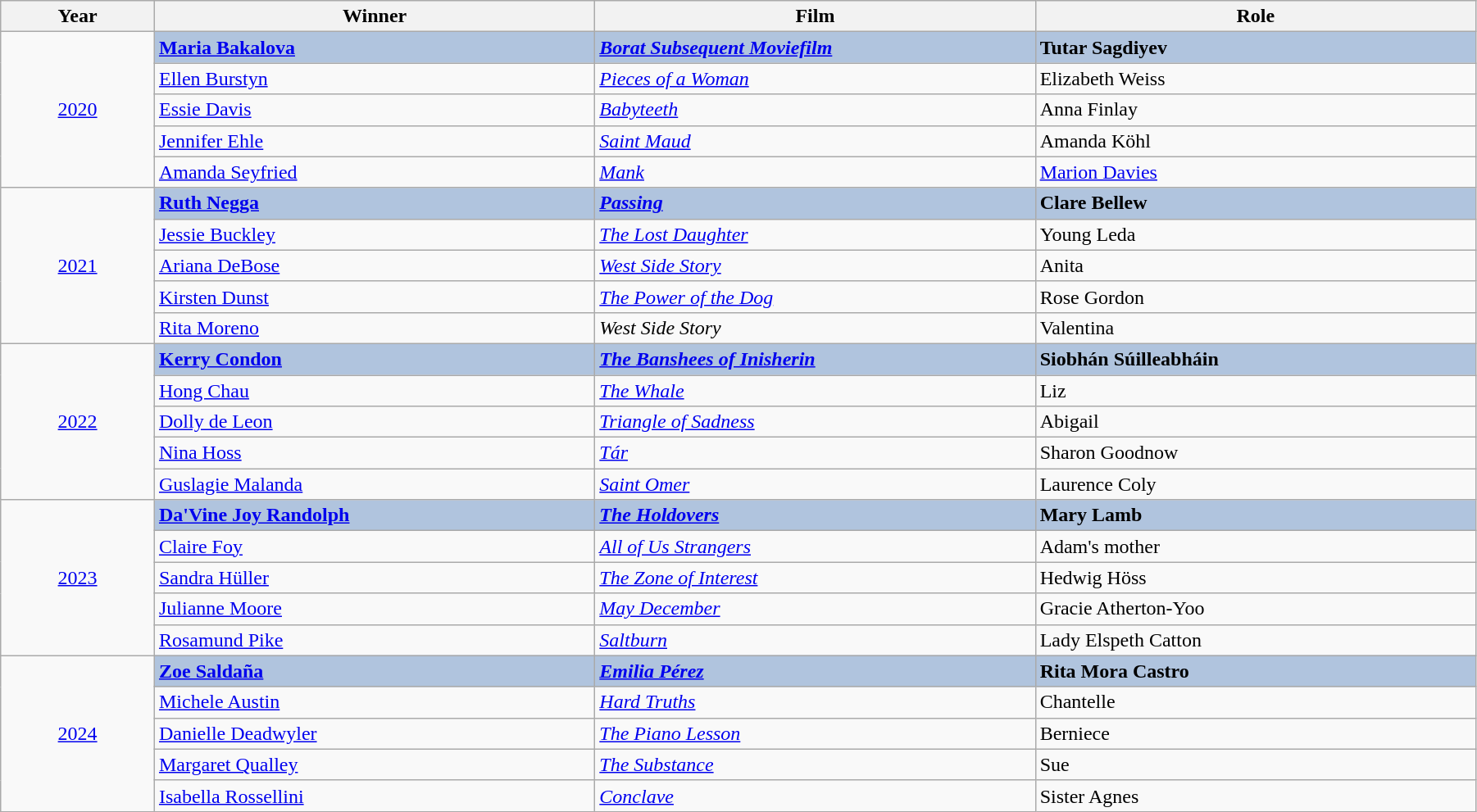<table class="wikitable" width="95%" cellpadding="5">
<tr>
<th width="100"><strong>Year</strong></th>
<th width="300"><strong>Winner</strong></th>
<th width="300"><strong>Film</strong></th>
<th width="300"><strong>Role</strong></th>
</tr>
<tr>
<td rowspan="5" style="text-align:center;"><a href='#'>2020</a></td>
<td style="background:#B0C4DE;"><strong><a href='#'>Maria Bakalova</a></strong></td>
<td style="background:#B0C4DE;"><em><a href='#'><strong>Borat Subsequent Moviefilm</strong></a></em></td>
<td style="background:#B0C4DE;"><strong>Tutar Sagdiyev</strong></td>
</tr>
<tr>
<td><a href='#'>Ellen Burstyn</a></td>
<td><em><a href='#'>Pieces of a Woman</a></em></td>
<td>Elizabeth Weiss</td>
</tr>
<tr>
<td><a href='#'>Essie Davis</a></td>
<td><em><a href='#'>Babyteeth</a></em></td>
<td>Anna Finlay</td>
</tr>
<tr>
<td><a href='#'>Jennifer Ehle</a></td>
<td><em><a href='#'>Saint Maud</a></em></td>
<td>Amanda Köhl</td>
</tr>
<tr>
<td><a href='#'>Amanda Seyfried</a></td>
<td><em><a href='#'>Mank</a></em></td>
<td><a href='#'>Marion Davies</a></td>
</tr>
<tr>
<td rowspan="5" style="text-align:center;"><a href='#'>2021</a></td>
<td style="background:#B0C4DE;"><strong><a href='#'>Ruth Negga</a></strong></td>
<td style="background:#B0C4DE;"><em><a href='#'><strong>Passing</strong></a></em></td>
<td style="background:#B0C4DE;"><strong>Clare Bellew</strong></td>
</tr>
<tr>
<td><a href='#'>Jessie Buckley</a></td>
<td><em><a href='#'>The Lost Daughter</a></em></td>
<td>Young Leda</td>
</tr>
<tr>
<td><a href='#'>Ariana DeBose</a></td>
<td><em><a href='#'>West Side Story</a></em></td>
<td>Anita</td>
</tr>
<tr>
<td><a href='#'>Kirsten Dunst</a></td>
<td><em><a href='#'>The Power of the Dog</a></em></td>
<td>Rose Gordon</td>
</tr>
<tr>
<td><a href='#'>Rita Moreno</a></td>
<td><em>West Side Story</em></td>
<td>Valentina</td>
</tr>
<tr>
<td rowspan="5" style="text-align:center;"><a href='#'>2022</a></td>
<td style="background:#B0C4DE;"><strong><a href='#'>Kerry Condon</a></strong></td>
<td style="background:#B0C4DE;"><em><a href='#'><strong>The Banshees of Inisherin</strong></a></em></td>
<td style="background:#B0C4DE;"><strong>Siobhán Súilleabháin</strong></td>
</tr>
<tr>
<td><a href='#'>Hong Chau</a></td>
<td><em><a href='#'>The Whale</a></em></td>
<td>Liz</td>
</tr>
<tr>
<td><a href='#'>Dolly de Leon</a></td>
<td><em><a href='#'>Triangle of Sadness</a></em></td>
<td>Abigail</td>
</tr>
<tr>
<td><a href='#'>Nina Hoss</a></td>
<td><em><a href='#'>Tár</a></em></td>
<td>Sharon Goodnow</td>
</tr>
<tr>
<td><a href='#'>Guslagie Malanda</a></td>
<td><em><a href='#'>Saint Omer</a></em></td>
<td>Laurence Coly</td>
</tr>
<tr>
<td rowspan="5" style="text-align:center;"><a href='#'>2023</a></td>
<td style="background:#B0C4DE;"><strong><a href='#'>Da'Vine Joy Randolph</a></strong></td>
<td style="background:#B0C4DE;"><em><a href='#'><strong>The Holdovers</strong></a></em></td>
<td style="background:#B0C4DE;"><strong>Mary Lamb</strong></td>
</tr>
<tr>
<td><a href='#'>Claire Foy</a></td>
<td><em><a href='#'>All of Us Strangers</a></em></td>
<td>Adam's mother</td>
</tr>
<tr>
<td><a href='#'>Sandra Hüller</a></td>
<td><em><a href='#'>The Zone of Interest</a></em></td>
<td>Hedwig Höss</td>
</tr>
<tr>
<td><a href='#'>Julianne Moore</a></td>
<td><em><a href='#'>May December</a></em></td>
<td>Gracie Atherton-Yoo</td>
</tr>
<tr>
<td><a href='#'>Rosamund Pike</a></td>
<td><em><a href='#'>Saltburn</a></em></td>
<td>Lady Elspeth Catton</td>
</tr>
<tr>
<td rowspan="5" style="text-align:center;"><a href='#'>2024</a></td>
<td style="background:#B0C4DE;"><strong><a href='#'>Zoe Saldaña</a></strong></td>
<td style="background:#B0C4DE;"><em><a href='#'><strong>Emilia Pérez</strong></a></em></td>
<td style="background:#B0C4DE;"><strong>Rita Mora Castro</strong></td>
</tr>
<tr>
<td><a href='#'>Michele Austin</a></td>
<td><em><a href='#'>Hard Truths</a></em></td>
<td>Chantelle</td>
</tr>
<tr>
<td><a href='#'>Danielle Deadwyler</a></td>
<td><em><a href='#'>The Piano Lesson</a></em></td>
<td>Berniece</td>
</tr>
<tr>
<td><a href='#'>Margaret Qualley</a></td>
<td><em><a href='#'>The Substance</a></em></td>
<td>Sue</td>
</tr>
<tr>
<td><a href='#'>Isabella Rossellini</a></td>
<td><em><a href='#'>Conclave</a></em></td>
<td>Sister Agnes</td>
</tr>
</table>
